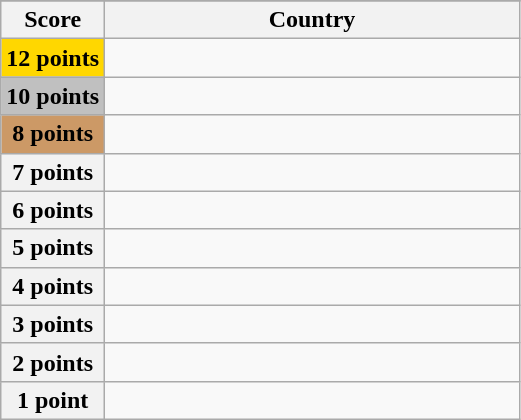<table class="wikitable">
<tr>
</tr>
<tr>
<th scope="col" width="20%">Score</th>
<th scope="col">Country</th>
</tr>
<tr>
<th scope="row" style="background:gold">12 points</th>
<td></td>
</tr>
<tr>
<th scope="row" style="background:silver">10 points</th>
<td></td>
</tr>
<tr>
<th scope="row" style="background:#CC9966">8 points</th>
<td></td>
</tr>
<tr>
<th scope="row">7 points</th>
<td></td>
</tr>
<tr>
<th scope="row">6 points</th>
<td></td>
</tr>
<tr>
<th scope="row">5 points</th>
<td></td>
</tr>
<tr>
<th scope="row">4 points</th>
<td></td>
</tr>
<tr>
<th scope="row">3 points</th>
<td></td>
</tr>
<tr>
<th scope="row">2 points</th>
<td></td>
</tr>
<tr>
<th scope="row">1 point</th>
<td></td>
</tr>
</table>
